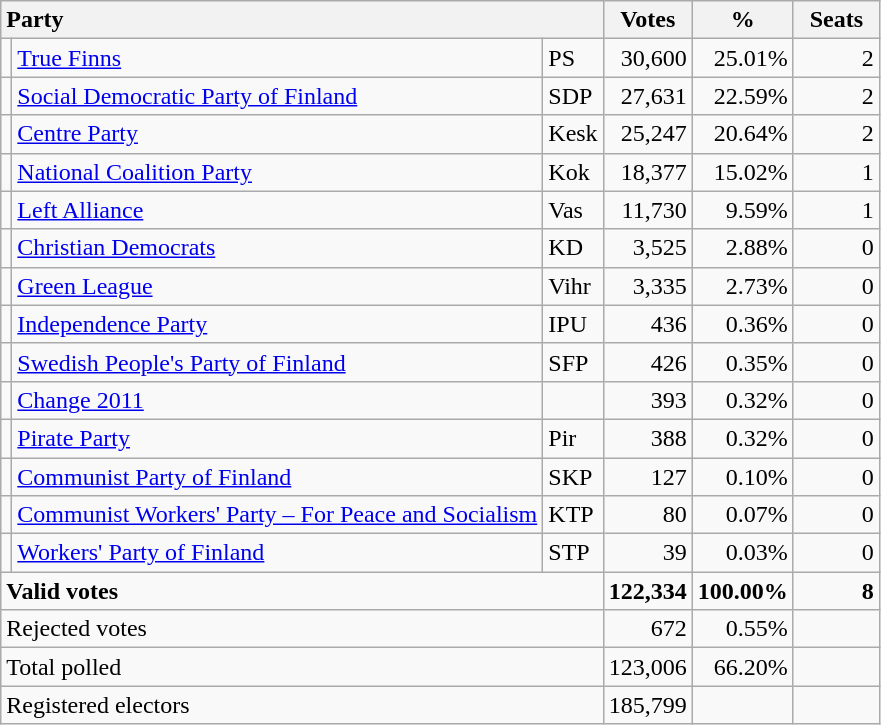<table class="wikitable" border="1" style="text-align:right;">
<tr>
<th style="text-align:left;" colspan=3>Party</th>
<th align=center width="50">Votes</th>
<th align=center width="50">%</th>
<th align=center width="50">Seats</th>
</tr>
<tr>
<td></td>
<td align=left><a href='#'>True Finns</a></td>
<td align=left>PS</td>
<td>30,600</td>
<td>25.01%</td>
<td>2</td>
</tr>
<tr>
<td></td>
<td align=left style="white-space: nowrap;"><a href='#'>Social Democratic Party of Finland</a></td>
<td align=left>SDP</td>
<td>27,631</td>
<td>22.59%</td>
<td>2</td>
</tr>
<tr>
<td></td>
<td align=left><a href='#'>Centre Party</a></td>
<td align=left>Kesk</td>
<td>25,247</td>
<td>20.64%</td>
<td>2</td>
</tr>
<tr>
<td></td>
<td align=left><a href='#'>National Coalition Party</a></td>
<td align=left>Kok</td>
<td>18,377</td>
<td>15.02%</td>
<td>1</td>
</tr>
<tr>
<td></td>
<td align=left><a href='#'>Left Alliance</a></td>
<td align=left>Vas</td>
<td>11,730</td>
<td>9.59%</td>
<td>1</td>
</tr>
<tr>
<td></td>
<td align=left><a href='#'>Christian Democrats</a></td>
<td align=left>KD</td>
<td>3,525</td>
<td>2.88%</td>
<td>0</td>
</tr>
<tr>
<td></td>
<td align=left><a href='#'>Green League</a></td>
<td align=left>Vihr</td>
<td>3,335</td>
<td>2.73%</td>
<td>0</td>
</tr>
<tr>
<td></td>
<td align=left><a href='#'>Independence Party</a></td>
<td align=left>IPU</td>
<td>436</td>
<td>0.36%</td>
<td>0</td>
</tr>
<tr>
<td></td>
<td align=left><a href='#'>Swedish People's Party of Finland</a></td>
<td align=left>SFP</td>
<td>426</td>
<td>0.35%</td>
<td>0</td>
</tr>
<tr>
<td></td>
<td align=left><a href='#'>Change 2011</a></td>
<td align=left></td>
<td>393</td>
<td>0.32%</td>
<td>0</td>
</tr>
<tr>
<td></td>
<td align=left><a href='#'>Pirate Party</a></td>
<td align=left>Pir</td>
<td>388</td>
<td>0.32%</td>
<td>0</td>
</tr>
<tr>
<td></td>
<td align=left><a href='#'>Communist Party of Finland</a></td>
<td align=left>SKP</td>
<td>127</td>
<td>0.10%</td>
<td>0</td>
</tr>
<tr>
<td></td>
<td align=left><a href='#'>Communist Workers' Party – For Peace and Socialism</a></td>
<td align=left>KTP</td>
<td>80</td>
<td>0.07%</td>
<td>0</td>
</tr>
<tr>
<td></td>
<td align=left><a href='#'>Workers' Party of Finland</a></td>
<td align=left>STP</td>
<td>39</td>
<td>0.03%</td>
<td>0</td>
</tr>
<tr style="font-weight:bold">
<td align=left colspan=3>Valid votes</td>
<td>122,334</td>
<td>100.00%</td>
<td>8</td>
</tr>
<tr>
<td align=left colspan=3>Rejected votes</td>
<td>672</td>
<td>0.55%</td>
<td></td>
</tr>
<tr>
<td align=left colspan=3>Total polled</td>
<td>123,006</td>
<td>66.20%</td>
<td></td>
</tr>
<tr>
<td align=left colspan=3>Registered electors</td>
<td>185,799</td>
<td></td>
<td></td>
</tr>
</table>
